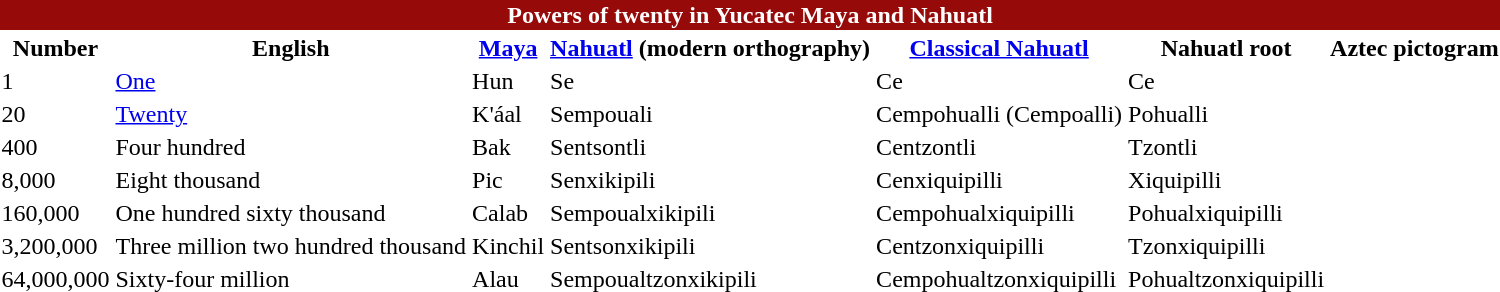<table>
<tr>
<th colspan="10" style="color:white; background-color:#970a0a;">Powers of twenty in Yucatec Maya and Nahuatl</th>
</tr>
<tr>
<th>Number</th>
<th>English</th>
<th><a href='#'>Maya</a></th>
<th><a href='#'>Nahuatl</a> (modern orthography)</th>
<th><a href='#'>Classical Nahuatl</a></th>
<th>Nahuatl root</th>
<th>Aztec pictogram</th>
</tr>
<tr>
<td>1</td>
<td><a href='#'>One</a></td>
<td>Hun</td>
<td>Se</td>
<td>Ce</td>
<td>Ce</td>
<td></td>
</tr>
<tr>
<td>20</td>
<td><a href='#'>Twenty</a></td>
<td>K'áal</td>
<td>Sempouali</td>
<td>Cempohualli (Cempoalli)</td>
<td>Pohualli</td>
<td></td>
</tr>
<tr>
<td>400</td>
<td>Four hundred</td>
<td>Bak</td>
<td>Sentsontli</td>
<td>Centzontli</td>
<td>Tzontli</td>
<td></td>
</tr>
<tr>
<td>8,000</td>
<td>Eight thousand</td>
<td>Pic</td>
<td>Senxikipili</td>
<td>Cenxiquipilli</td>
<td>Xiquipilli</td>
<td></td>
</tr>
<tr>
<td>160,000</td>
<td>One hundred sixty thousand</td>
<td>Calab</td>
<td>Sempoualxikipili</td>
<td>Cempohualxiquipilli</td>
<td>Pohualxiquipilli</td>
<td> </td>
</tr>
<tr>
<td>3,200,000</td>
<td>Three million two hundred thousand</td>
<td>Kinchil</td>
<td>Sentsonxikipili</td>
<td>Centzonxiquipilli</td>
<td>Tzonxiquipilli</td>
<td> </td>
</tr>
<tr>
<td>64,000,000</td>
<td>Sixty-four million</td>
<td>Alau</td>
<td>Sempoualtzonxikipili</td>
<td>Cempohualtzonxiquipilli</td>
<td>Pohualtzonxiquipilli</td>
<td> </td>
</tr>
</table>
